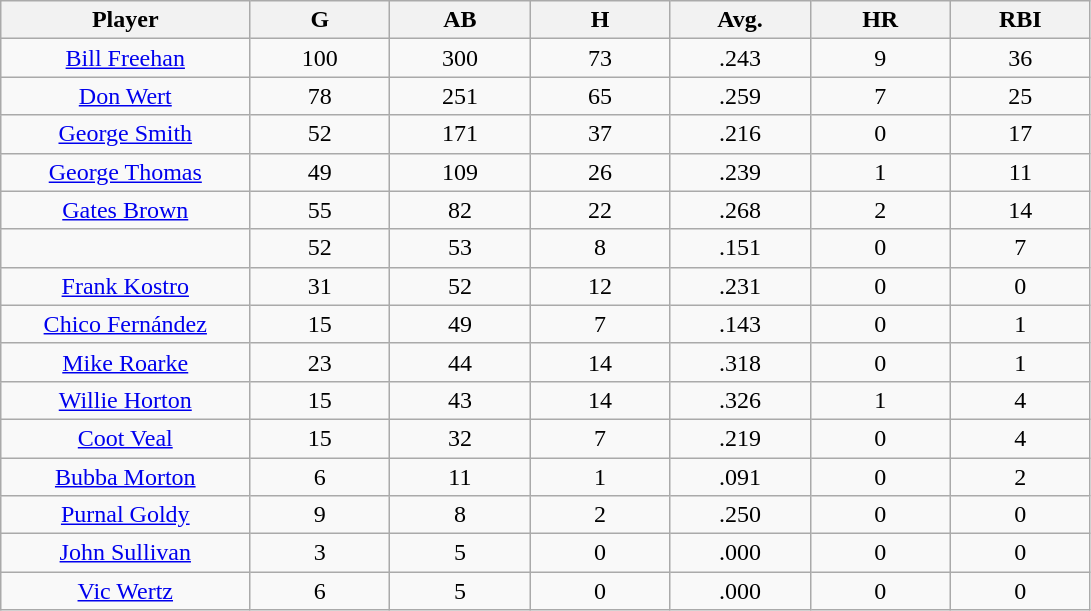<table class="wikitable sortable">
<tr>
<th bgcolor="#DDDDFF" width="16%">Player</th>
<th bgcolor="#DDDDFF" width="9%">G</th>
<th bgcolor="#DDDDFF" width="9%">AB</th>
<th bgcolor="#DDDDFF" width="9%">H</th>
<th bgcolor="#DDDDFF" width="9%">Avg.</th>
<th bgcolor="#DDDDFF" width="9%">HR</th>
<th bgcolor="#DDDDFF" width="9%">RBI</th>
</tr>
<tr align="center">
<td><a href='#'>Bill Freehan</a></td>
<td>100</td>
<td>300</td>
<td>73</td>
<td>.243</td>
<td>9</td>
<td>36</td>
</tr>
<tr align=center>
<td><a href='#'>Don Wert</a></td>
<td>78</td>
<td>251</td>
<td>65</td>
<td>.259</td>
<td>7</td>
<td>25</td>
</tr>
<tr align=center>
<td><a href='#'>George Smith</a></td>
<td>52</td>
<td>171</td>
<td>37</td>
<td>.216</td>
<td>0</td>
<td>17</td>
</tr>
<tr align=center>
<td><a href='#'>George Thomas</a></td>
<td>49</td>
<td>109</td>
<td>26</td>
<td>.239</td>
<td>1</td>
<td>11</td>
</tr>
<tr align=center>
<td><a href='#'>Gates Brown</a></td>
<td>55</td>
<td>82</td>
<td>22</td>
<td>.268</td>
<td>2</td>
<td>14</td>
</tr>
<tr align=center>
<td></td>
<td>52</td>
<td>53</td>
<td>8</td>
<td>.151</td>
<td>0</td>
<td>7</td>
</tr>
<tr align="center">
<td><a href='#'>Frank Kostro</a></td>
<td>31</td>
<td>52</td>
<td>12</td>
<td>.231</td>
<td>0</td>
<td>0</td>
</tr>
<tr align=center>
<td><a href='#'>Chico Fernández</a></td>
<td>15</td>
<td>49</td>
<td>7</td>
<td>.143</td>
<td>0</td>
<td>1</td>
</tr>
<tr align=center>
<td><a href='#'>Mike Roarke</a></td>
<td>23</td>
<td>44</td>
<td>14</td>
<td>.318</td>
<td>0</td>
<td>1</td>
</tr>
<tr align=center>
<td><a href='#'>Willie Horton</a></td>
<td>15</td>
<td>43</td>
<td>14</td>
<td>.326</td>
<td>1</td>
<td>4</td>
</tr>
<tr align=center>
<td><a href='#'>Coot Veal</a></td>
<td>15</td>
<td>32</td>
<td>7</td>
<td>.219</td>
<td>0</td>
<td>4</td>
</tr>
<tr align=center>
<td><a href='#'>Bubba Morton</a></td>
<td>6</td>
<td>11</td>
<td>1</td>
<td>.091</td>
<td>0</td>
<td>2</td>
</tr>
<tr align=center>
<td><a href='#'>Purnal Goldy</a></td>
<td>9</td>
<td>8</td>
<td>2</td>
<td>.250</td>
<td>0</td>
<td>0</td>
</tr>
<tr align=center>
<td><a href='#'>John Sullivan</a></td>
<td>3</td>
<td>5</td>
<td>0</td>
<td>.000</td>
<td>0</td>
<td>0</td>
</tr>
<tr align=center>
<td><a href='#'>Vic Wertz</a></td>
<td>6</td>
<td>5</td>
<td>0</td>
<td>.000</td>
<td>0</td>
<td>0</td>
</tr>
</table>
